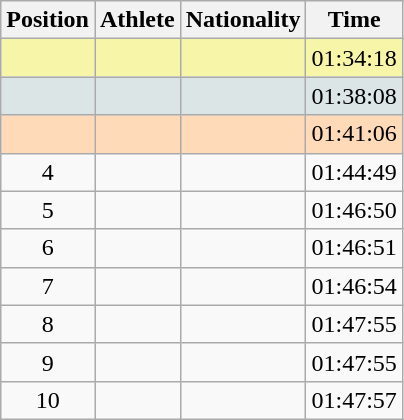<table class="wikitable sortable">
<tr>
<th scope="col">Position</th>
<th scope="col">Athlete</th>
<th scope="col">Nationality</th>
<th scope="col">Time</th>
</tr>
<tr bgcolor="#F7F6A8">
<td align=center></td>
<td></td>
<td></td>
<td>01:34:18</td>
</tr>
<tr bgcolor="#DCE5E5">
<td align=center></td>
<td></td>
<td></td>
<td>01:38:08</td>
</tr>
<tr bgcolor="#FFDAB9">
<td align=center></td>
<td></td>
<td></td>
<td>01:41:06</td>
</tr>
<tr>
<td align=center>4</td>
<td></td>
<td></td>
<td>01:44:49</td>
</tr>
<tr>
<td align=center>5</td>
<td></td>
<td></td>
<td>01:46:50</td>
</tr>
<tr>
<td align=center>6</td>
<td></td>
<td></td>
<td>01:46:51</td>
</tr>
<tr>
<td align=center>7</td>
<td></td>
<td></td>
<td>01:46:54</td>
</tr>
<tr>
<td align=center>8</td>
<td></td>
<td></td>
<td>01:47:55</td>
</tr>
<tr>
<td align=center>9</td>
<td></td>
<td></td>
<td>01:47:55</td>
</tr>
<tr>
<td align=center>10</td>
<td></td>
<td></td>
<td>01:47:57</td>
</tr>
</table>
